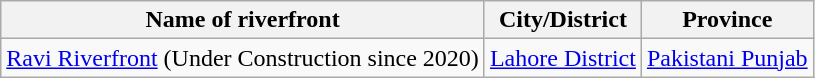<table class="wikitable sortable">
<tr>
<th>Name of riverfront</th>
<th>City/District</th>
<th>Province</th>
</tr>
<tr>
<td><a href='#'>Ravi Riverfront</a> (Under Construction since 2020)</td>
<td><a href='#'>Lahore District</a></td>
<td><a href='#'>Pakistani Punjab</a></td>
</tr>
</table>
